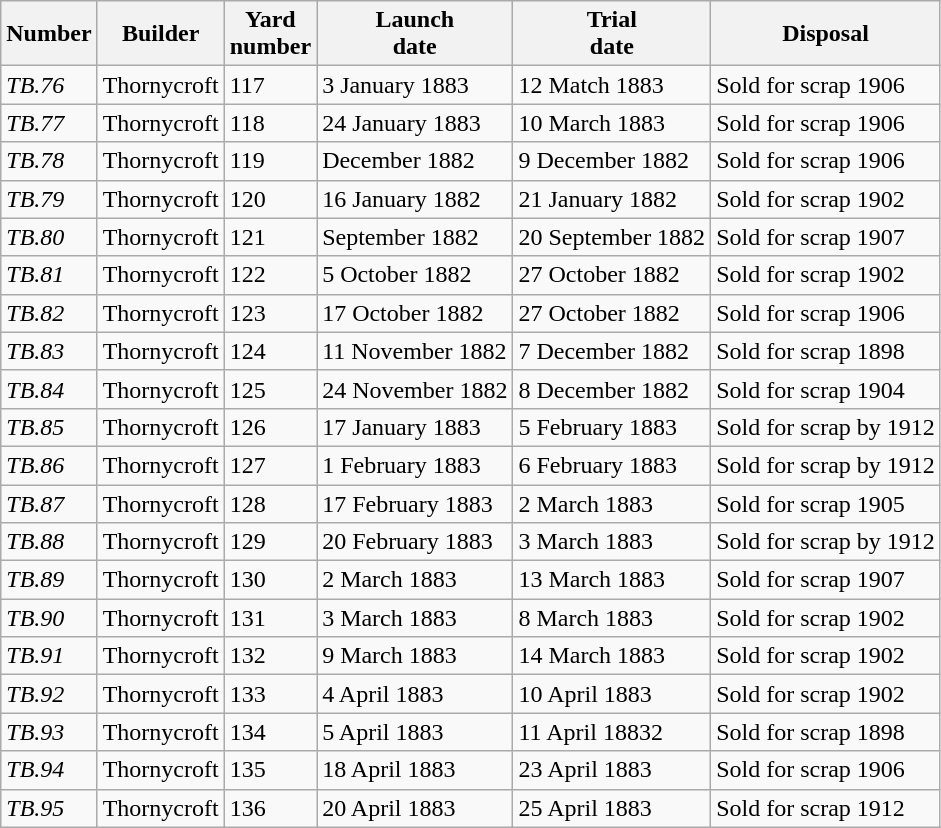<table class="wikitable">
<tr>
<th>Number</th>
<th>Builder</th>
<th>Yard<br>number</th>
<th>Launch<br>date</th>
<th>Trial<br>date</th>
<th>Disposal</th>
</tr>
<tr>
<td><em>TB.76</em></td>
<td>Thornycroft</td>
<td>117</td>
<td>3 January 1883</td>
<td>12 Match 1883</td>
<td>Sold for scrap 1906</td>
</tr>
<tr>
<td><em>TB.77</em></td>
<td>Thornycroft</td>
<td>118</td>
<td>24 January 1883</td>
<td>10 March 1883</td>
<td>Sold for scrap 1906</td>
</tr>
<tr>
<td><em>TB.78</em></td>
<td>Thornycroft</td>
<td>119</td>
<td>December 1882</td>
<td>9 December 1882</td>
<td>Sold for scrap 1906</td>
</tr>
<tr>
<td><em>TB.79</em></td>
<td>Thornycroft</td>
<td>120</td>
<td>16 January 1882</td>
<td>21 January 1882</td>
<td>Sold for scrap 1902</td>
</tr>
<tr>
<td><em>TB.80</em></td>
<td>Thornycroft</td>
<td>121</td>
<td>September 1882</td>
<td>20 September 1882</td>
<td>Sold for scrap 1907</td>
</tr>
<tr>
<td><em>TB.81</em></td>
<td>Thornycroft</td>
<td>122</td>
<td>5 October 1882</td>
<td>27 October 1882</td>
<td>Sold for scrap 1902</td>
</tr>
<tr>
<td><em>TB.82</em></td>
<td>Thornycroft</td>
<td>123</td>
<td>17 October 1882</td>
<td>27 October 1882</td>
<td>Sold for scrap 1906</td>
</tr>
<tr>
<td><em>TB.83</em></td>
<td>Thornycroft</td>
<td>124</td>
<td>11 November 1882</td>
<td>7 December 1882</td>
<td>Sold for scrap 1898</td>
</tr>
<tr>
<td><em>TB.84</em></td>
<td>Thornycroft</td>
<td>125</td>
<td>24 November 1882</td>
<td>8 December 1882</td>
<td>Sold for scrap 1904</td>
</tr>
<tr>
<td><em>TB.85</em></td>
<td>Thornycroft</td>
<td>126</td>
<td>17 January 1883</td>
<td>5 February 1883</td>
<td>Sold for scrap by 1912</td>
</tr>
<tr>
<td><em>TB.86</em></td>
<td>Thornycroft</td>
<td>127</td>
<td>1 February 1883</td>
<td>6 February 1883</td>
<td>Sold for scrap by 1912</td>
</tr>
<tr>
<td><em>TB.87</em></td>
<td>Thornycroft</td>
<td>128</td>
<td>17 February 1883</td>
<td>2 March 1883</td>
<td>Sold for scrap 1905</td>
</tr>
<tr>
<td><em>TB.88</em></td>
<td>Thornycroft</td>
<td>129</td>
<td>20 February 1883</td>
<td>3 March 1883</td>
<td>Sold for scrap by 1912</td>
</tr>
<tr>
<td><em>TB.89</em></td>
<td>Thornycroft</td>
<td>130</td>
<td>2 March 1883</td>
<td>13 March 1883</td>
<td>Sold for scrap 1907</td>
</tr>
<tr>
<td><em>TB.90</em></td>
<td>Thornycroft</td>
<td>131</td>
<td>3 March 1883</td>
<td>8 March 1883</td>
<td>Sold for scrap 1902</td>
</tr>
<tr>
<td><em>TB.91</em></td>
<td>Thornycroft</td>
<td>132</td>
<td>9 March 1883</td>
<td>14 March 1883</td>
<td>Sold for scrap 1902</td>
</tr>
<tr>
<td><em>TB.92</em></td>
<td>Thornycroft</td>
<td>133</td>
<td>4 April 1883</td>
<td>10 April 1883</td>
<td>Sold for scrap 1902</td>
</tr>
<tr>
<td><em>TB.93</em></td>
<td>Thornycroft</td>
<td>134</td>
<td>5 April 1883</td>
<td>11 April 18832</td>
<td>Sold for scrap 1898</td>
</tr>
<tr>
<td><em>TB.94</em></td>
<td>Thornycroft</td>
<td>135</td>
<td>18 April 1883</td>
<td>23 April 1883</td>
<td>Sold for scrap 1906</td>
</tr>
<tr>
<td><em>TB.95</em></td>
<td>Thornycroft</td>
<td>136</td>
<td>20 April 1883</td>
<td>25 April 1883</td>
<td>Sold for scrap 1912</td>
</tr>
</table>
